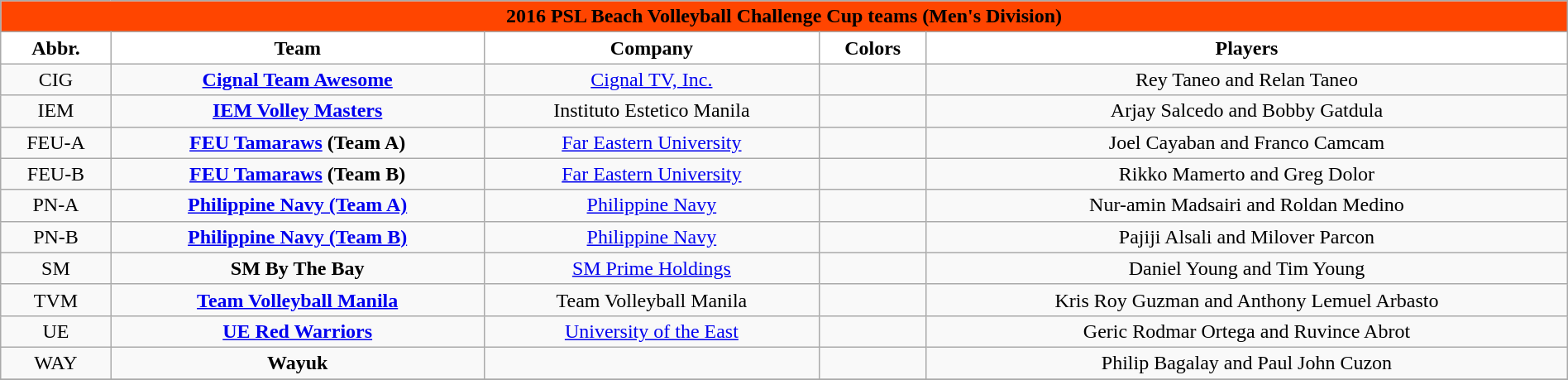<table class="wikitable" style="width:100%; text-align:left">
<tr>
<th style=background:#FF4500 colspan=6><span>2016 PSL Beach Volleyball Challenge Cup teams (Men's Division)</span></th>
</tr>
<tr>
<th style="background:white">Abbr.</th>
<th style="background:white">Team</th>
<th style="background:white">Company</th>
<th style="background:white">Colors</th>
<th style="background:white">Players</th>
</tr>
<tr>
<td align=center>CIG</td>
<td align=center><strong><a href='#'>Cignal Team Awesome</a></strong></td>
<td align=center><a href='#'>Cignal TV, Inc.</a></td>
<td align=center> </td>
<td align=center>Rey Taneo and Relan Taneo</td>
</tr>
<tr>
<td align=center>IEM</td>
<td align=center><strong><a href='#'>IEM Volley Masters</a></strong></td>
<td align=center>Instituto Estetico Manila</td>
<td align=center> </td>
<td align=center>Arjay Salcedo and Bobby Gatdula</td>
</tr>
<tr>
<td align=center>FEU-A</td>
<td align=center><strong><a href='#'>FEU Tamaraws</a> (Team A)</strong></td>
<td align=center><a href='#'>Far Eastern University</a></td>
<td align=center> </td>
<td align=center>Joel Cayaban and Franco Camcam</td>
</tr>
<tr>
<td align=center>FEU-B</td>
<td align=center><strong><a href='#'>FEU Tamaraws</a> (Team B)</strong></td>
<td align=center><a href='#'>Far Eastern University</a></td>
<td align=center> </td>
<td align=center>Rikko Mamerto and Greg Dolor</td>
</tr>
<tr>
<td align=center>PN-A</td>
<td align=center><strong><a href='#'>Philippine Navy (Team A)</a></strong></td>
<td align=center><a href='#'>Philippine Navy</a></td>
<td align=center> </td>
<td align=center>Nur-amin Madsairi and Roldan Medino</td>
</tr>
<tr>
<td align=center>PN-B</td>
<td align=center><strong><a href='#'>Philippine Navy (Team B)</a></strong></td>
<td align=center><a href='#'>Philippine Navy</a></td>
<td align=center> </td>
<td align=center>Pajiji Alsali and Milover Parcon</td>
</tr>
<tr>
<td align=center>SM</td>
<td align=center><strong>SM By The Bay</strong></td>
<td align=center><a href='#'>SM Prime Holdings</a></td>
<td align=center> </td>
<td align=center>Daniel Young and Tim Young</td>
</tr>
<tr>
<td align=center>TVM</td>
<td align=center><strong><a href='#'>Team Volleyball Manila</a></strong></td>
<td align=center>Team Volleyball Manila</td>
<td align=center> </td>
<td align=center>Kris Roy Guzman and Anthony Lemuel Arbasto</td>
</tr>
<tr>
<td align=center>UE</td>
<td align=center><strong><a href='#'>UE Red Warriors</a></strong></td>
<td align=center><a href='#'>University of the East</a></td>
<td align=center> </td>
<td align=center>Geric Rodmar Ortega and Ruvince Abrot</td>
</tr>
<tr>
<td align=center>WAY</td>
<td align=center><strong>Wayuk</strong></td>
<td align=center></td>
<td align=center> </td>
<td align=center>Philip Bagalay and Paul John Cuzon</td>
</tr>
<tr>
</tr>
</table>
